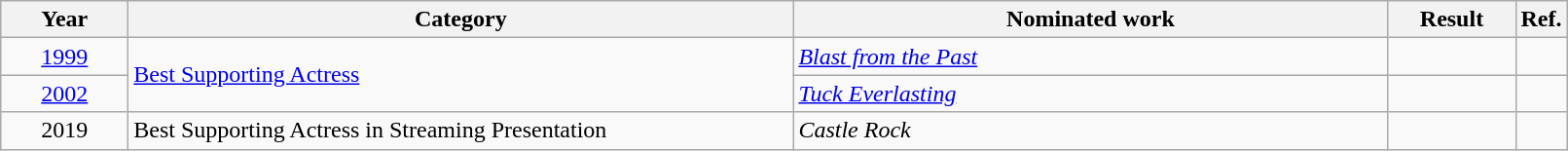<table class=wikitable>
<tr>
<th scope="col" style="width:5em;">Year</th>
<th scope="col" style="width:28em;">Category</th>
<th scope="col" style="width:25em;">Nominated work</th>
<th scope="col" style="width:5em;">Result</th>
<th>Ref.</th>
</tr>
<tr>
<td style="text-align:center;"><a href='#'>1999</a></td>
<td rowspan=2><a href='#'>Best Supporting Actress</a></td>
<td><em><a href='#'>Blast from the Past</a></em></td>
<td></td>
<td></td>
</tr>
<tr>
<td align=center><a href='#'>2002</a></td>
<td><em><a href='#'>Tuck Everlasting</a></em></td>
<td></td>
<td></td>
</tr>
<tr>
<td style="text-align:center;">2019</td>
<td>Best Supporting Actress in Streaming Presentation</td>
<td><em>Castle Rock</em></td>
<td></td>
<td></td>
</tr>
</table>
